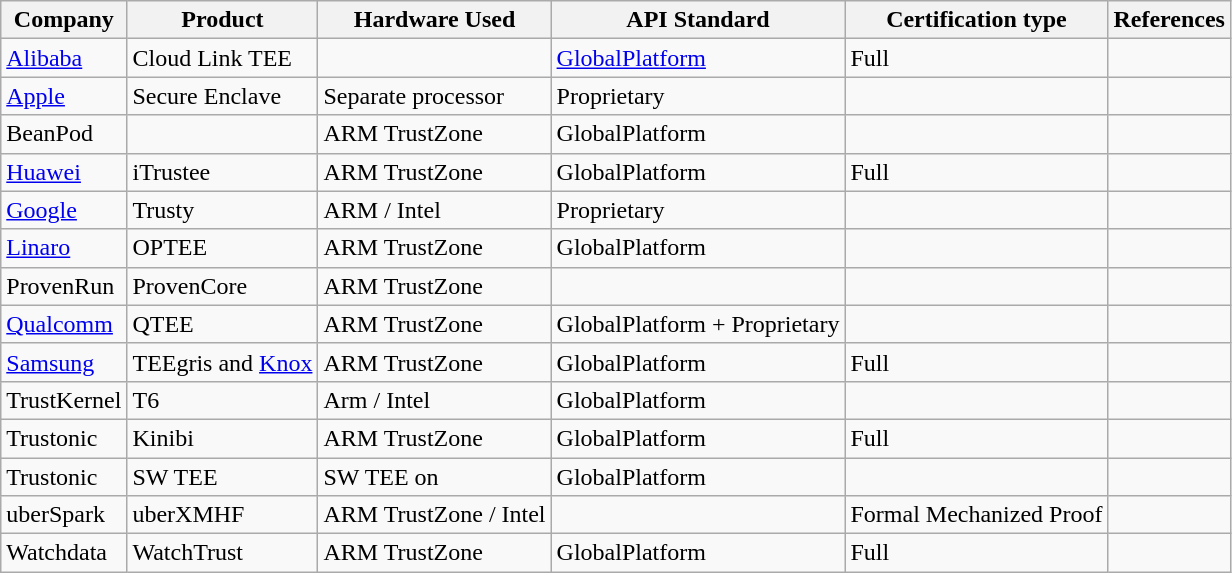<table class="wikitable">
<tr>
<th>Company</th>
<th>Product</th>
<th>Hardware Used</th>
<th>API Standard</th>
<th>Certification type</th>
<th>References</th>
</tr>
<tr>
<td><a href='#'>Alibaba</a></td>
<td>Cloud Link TEE</td>
<td></td>
<td><a href='#'>GlobalPlatform</a></td>
<td>Full</td>
<td></td>
</tr>
<tr>
<td><a href='#'>Apple</a></td>
<td>Secure Enclave</td>
<td>Separate processor</td>
<td>Proprietary</td>
<td></td>
<td></td>
</tr>
<tr>
<td>BeanPod</td>
<td></td>
<td>ARM TrustZone</td>
<td>GlobalPlatform</td>
<td></td>
<td></td>
</tr>
<tr>
<td><a href='#'>Huawei</a></td>
<td>iTrustee</td>
<td>ARM TrustZone</td>
<td>GlobalPlatform</td>
<td>Full</td>
<td></td>
</tr>
<tr>
<td><a href='#'>Google</a></td>
<td>Trusty</td>
<td>ARM / Intel</td>
<td>Proprietary</td>
<td></td>
<td></td>
</tr>
<tr>
<td><a href='#'>Linaro</a></td>
<td>OPTEE</td>
<td>ARM TrustZone</td>
<td>GlobalPlatform</td>
<td></td>
<td></td>
</tr>
<tr>
<td>ProvenRun</td>
<td>ProvenCore</td>
<td>ARM TrustZone</td>
<td></td>
<td></td>
<td></td>
</tr>
<tr>
<td><a href='#'>Qualcomm</a></td>
<td>QTEE</td>
<td>ARM TrustZone</td>
<td>GlobalPlatform + Proprietary</td>
<td></td>
<td></td>
</tr>
<tr>
<td><a href='#'>Samsung</a></td>
<td>TEEgris and <a href='#'>Knox</a></td>
<td>ARM TrustZone</td>
<td>GlobalPlatform</td>
<td>Full</td>
<td></td>
</tr>
<tr>
<td>TrustKernel</td>
<td>T6</td>
<td>Arm / Intel</td>
<td>GlobalPlatform</td>
<td></td>
<td></td>
</tr>
<tr>
<td>Trustonic</td>
<td>Kinibi</td>
<td>ARM TrustZone</td>
<td>GlobalPlatform</td>
<td>Full</td>
<td></td>
</tr>
<tr>
<td>Trustonic</td>
<td>SW TEE</td>
<td>SW TEE on</td>
<td>GlobalPlatform</td>
<td></td>
<td></td>
</tr>
<tr>
<td>uberSpark</td>
<td>uberXMHF</td>
<td>ARM TrustZone / Intel</td>
<td></td>
<td>Formal Mechanized Proof</td>
<td></td>
</tr>
<tr>
<td>Watchdata</td>
<td>WatchTrust</td>
<td>ARM TrustZone</td>
<td>GlobalPlatform</td>
<td>Full</td>
<td></td>
</tr>
</table>
